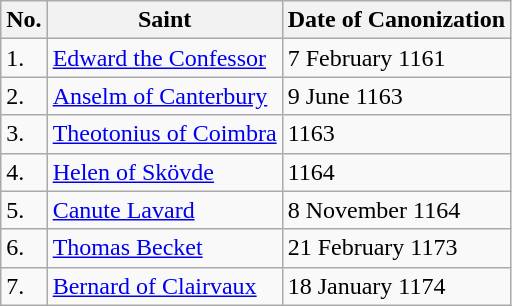<table class="wikitable">
<tr>
<th>No.</th>
<th>Saint</th>
<th>Date of Canonization</th>
</tr>
<tr>
<td>1.</td>
<td><a href='#'>Edward the Confessor</a></td>
<td>7 February 1161</td>
</tr>
<tr>
<td>2.</td>
<td><a href='#'>Anselm of Canterbury</a></td>
<td>9 June 1163</td>
</tr>
<tr>
<td>3.</td>
<td><a href='#'>Theotonius of Coimbra</a></td>
<td>1163</td>
</tr>
<tr>
<td>4.</td>
<td><a href='#'>Helen of Skövde</a></td>
<td>1164</td>
</tr>
<tr>
<td>5.</td>
<td><a href='#'>Canute Lavard</a></td>
<td>8 November 1164</td>
</tr>
<tr>
<td>6.</td>
<td><a href='#'>Thomas Becket</a></td>
<td>21 February 1173</td>
</tr>
<tr>
<td>7.</td>
<td><a href='#'>Bernard of Clairvaux</a></td>
<td>18 January 1174</td>
</tr>
</table>
